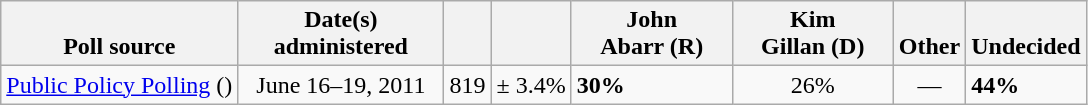<table class="wikitable">
<tr valign= bottom>
<th>Poll source</th>
<th style="width:130px;">Date(s)<br>administered</th>
<th></th>
<th></th>
<th style="width:100px;">John<br>Abarr (R)</th>
<th style="width:100px;">Kim<br>Gillan (D)</th>
<th>Other</th>
<th>Undecided</th>
</tr>
<tr>
<td><a href='#'>Public Policy Polling</a> ()</td>
<td align=center>June 16–19, 2011</td>
<td align=center>819</td>
<td align=center>± 3.4%</td>
<td><strong>30%</strong></td>
<td align=center>26%</td>
<td align=center>—</td>
<td><strong>44%</strong></td>
</tr>
</table>
